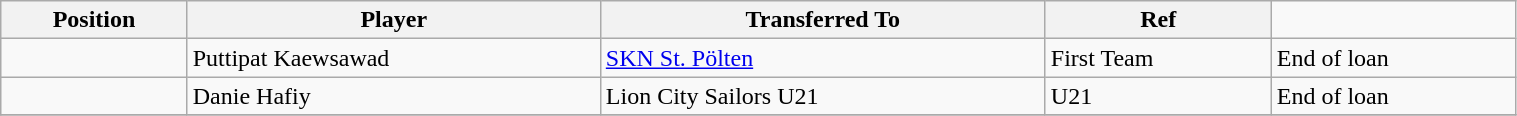<table class="wikitable sortable" style="width:80%; text-align:center; font-size:100%; text-align:left;">
<tr>
<th><strong>Position</strong></th>
<th><strong>Player</strong></th>
<th><strong>Transferred To</strong></th>
<th><strong>Ref</strong></th>
</tr>
<tr>
<td></td>
<td> Puttipat Kaewsawad</td>
<td> <a href='#'>SKN St. Pölten</a></td>
<td>First Team</td>
<td>End of loan</td>
</tr>
<tr>
<td></td>
<td> Danie Hafiy</td>
<td> Lion City Sailors U21</td>
<td>U21</td>
<td>End of loan</td>
</tr>
<tr>
</tr>
</table>
